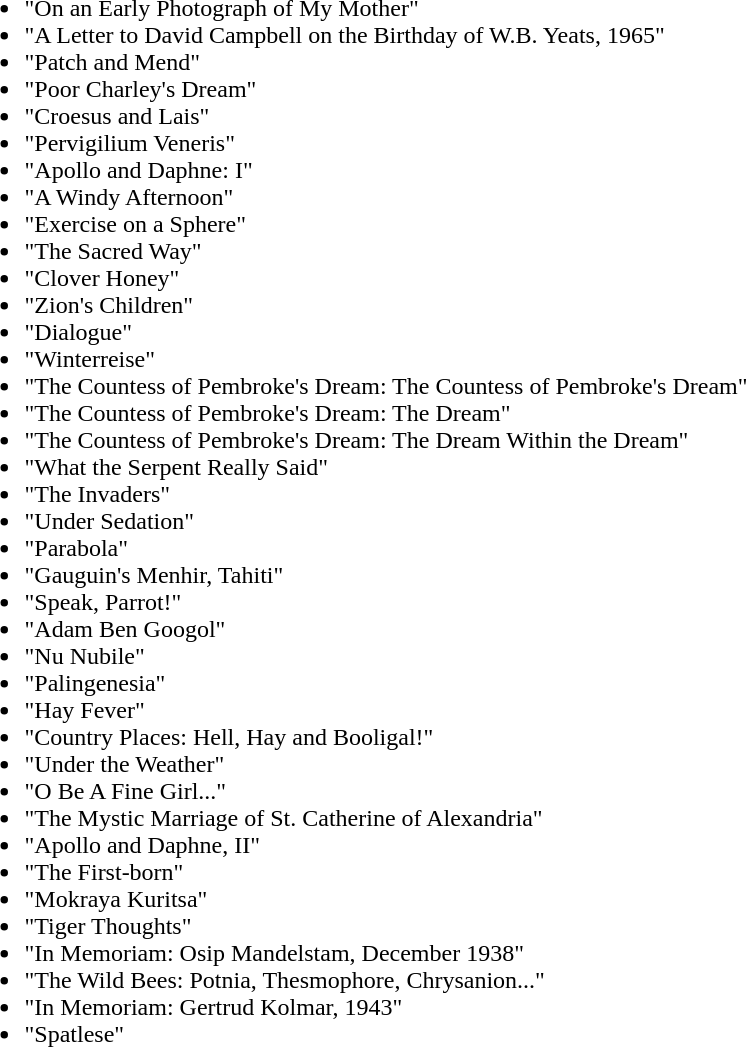<table border="0" cellpadding="5">
<tr ---->
<td valign="top"><br><ul><li>"On an Early Photograph of My Mother"</li><li>"A Letter to David Campbell on the Birthday of W.B. Yeats, 1965"</li><li>"Patch and Mend"</li><li>"Poor Charley's Dream"</li><li>"Croesus and Lais"</li><li>"Pervigilium Veneris"</li><li>"Apollo and Daphne: I"</li><li>"A Windy Afternoon"</li><li>"Exercise on a Sphere"</li><li>"The Sacred Way"</li><li>"Clover Honey"</li><li>"Zion's Children"</li><li>"Dialogue"</li><li>"Winterreise"</li><li>"The Countess of Pembroke's Dream: The Countess of Pembroke's Dream"</li><li>"The Countess of Pembroke's Dream: The Dream"</li><li>"The Countess of Pembroke's Dream: The Dream Within the Dream"</li><li>"What the Serpent Really Said"</li><li>"The Invaders"</li><li>"Under Sedation"</li><li>"Parabola"</li><li>"Gauguin's Menhir, Tahiti"</li><li>"Speak, Parrot!"</li><li>"Adam Ben Googol"</li><li>"Nu Nubile"</li><li>"Palingenesia"</li><li>"Hay Fever"</li><li>"Country Places: Hell, Hay and Booligal!"</li><li>"Under the Weather"</li><li>"O Be A Fine Girl..."</li><li>"The Mystic Marriage of St. Catherine of Alexandria"</li><li>"Apollo and Daphne, II"</li><li>"The First-born"</li><li>"Mokraya Kuritsa"</li><li>"Tiger Thoughts"</li><li>"In Memoriam: Osip Mandelstam, December 1938"</li><li>"The Wild Bees: Potnia, Thesmophore, Chrysanion..."</li><li>"In Memoriam: Gertrud Kolmar, 1943"</li><li>"Spatlese"</li></ul></td>
</tr>
</table>
